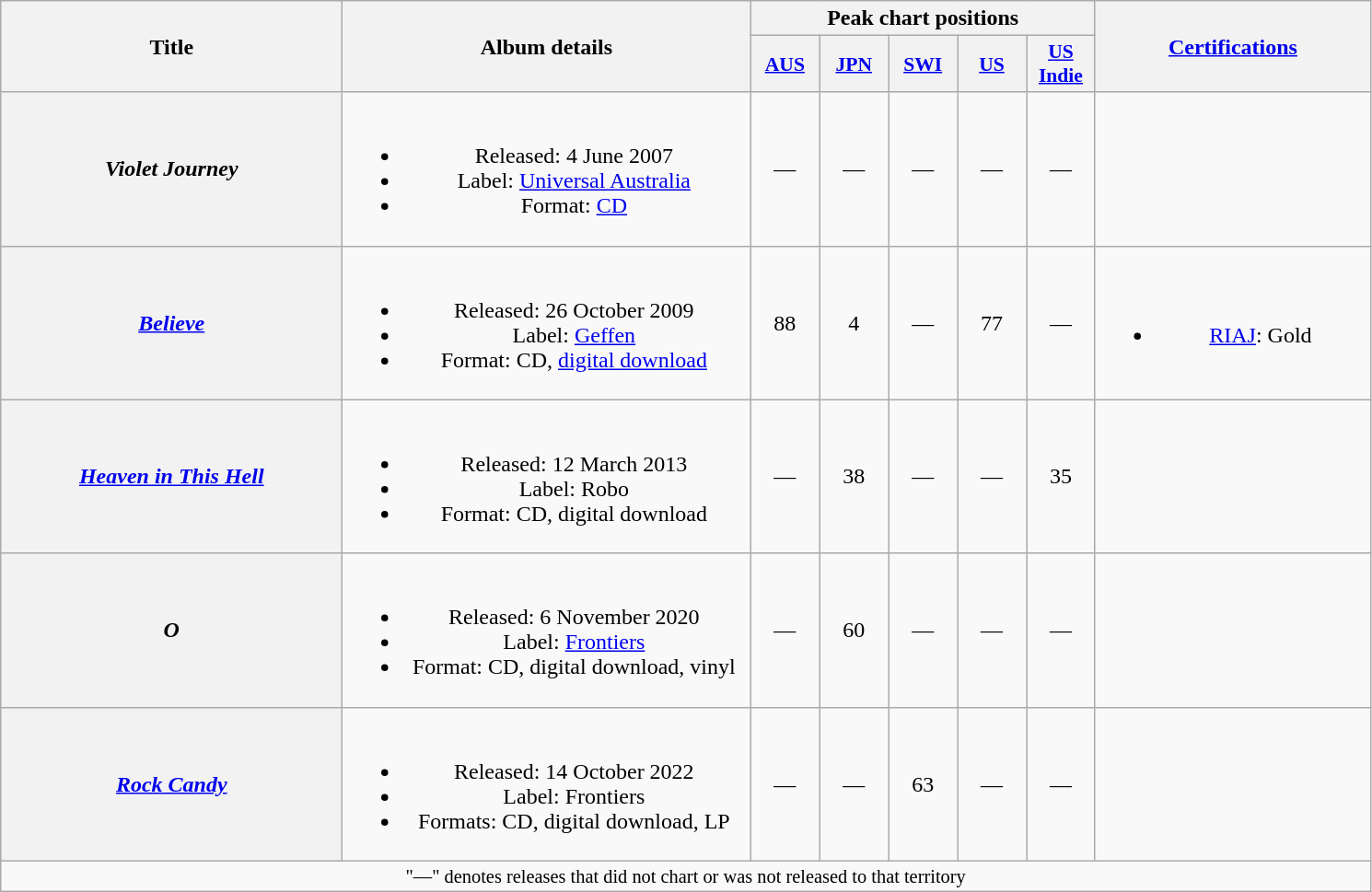<table class="wikitable plainrowheaders" style="text-align:center;">
<tr>
<th scope="col" rowspan="2" style="width:15em;">Title</th>
<th scope="col" rowspan="2" style="width:18em;">Album details</th>
<th scope="col" colspan="5">Peak chart positions</th>
<th scope="col" rowspan="2" style="width:12em;"><a href='#'>Certifications</a></th>
</tr>
<tr>
<th scope="col" style="width:3em;font-size:90%;"><a href='#'>AUS</a><br></th>
<th scope="col" style="width:3em;font-size:90%;"><a href='#'>JPN</a><br></th>
<th scope="col" style="width:3em;font-size:90%;"><a href='#'>SWI</a><br></th>
<th scope="col" style="width:3em;font-size:90%;"><a href='#'>US</a><br></th>
<th scope="col" style="width:3em;font-size:90%;"><a href='#'>US Indie</a><br></th>
</tr>
<tr>
<th scope="row"><em>Violet Journey</em></th>
<td><br><ul><li>Released: 4 June 2007</li><li>Label: <a href='#'>Universal Australia</a></li><li>Format: <a href='#'>CD</a></li></ul></td>
<td>—</td>
<td>—</td>
<td>—</td>
<td>—</td>
<td>—</td>
<td></td>
</tr>
<tr>
<th scope="row"><em><a href='#'>Believe</a></em></th>
<td><br><ul><li>Released: 26 October 2009</li><li>Label: <a href='#'>Geffen</a></li><li>Format: CD, <a href='#'>digital download</a></li></ul></td>
<td>88</td>
<td>4</td>
<td>—</td>
<td>77</td>
<td>—</td>
<td><br><ul><li><a href='#'>RIAJ</a>: Gold</li></ul></td>
</tr>
<tr>
<th scope="row"><em><a href='#'>Heaven in This Hell</a></em></th>
<td><br><ul><li>Released: 12 March 2013</li><li>Label: Robo</li><li>Format: CD, digital download</li></ul></td>
<td>—</td>
<td>38</td>
<td>—</td>
<td>—</td>
<td>35</td>
<td></td>
</tr>
<tr>
<th scope="row"><em>O</em></th>
<td><br><ul><li>Released: 6 November 2020</li><li>Label: <a href='#'>Frontiers</a></li><li>Format: CD, digital download, vinyl</li></ul></td>
<td>—</td>
<td>60</td>
<td>—</td>
<td>—</td>
<td>—</td>
<td></td>
</tr>
<tr>
<th scope="row"><em><a href='#'>Rock Candy</a></em></th>
<td><br><ul><li>Released: 14 October 2022</li><li>Label: Frontiers</li><li>Formats: CD, digital download, LP</li></ul></td>
<td>—</td>
<td>—</td>
<td>63</td>
<td>—</td>
<td>—</td>
<td></td>
</tr>
<tr>
<td colspan="13" style="font-size:85%">"—" denotes releases that did not chart or was not released to that territory</td>
</tr>
</table>
